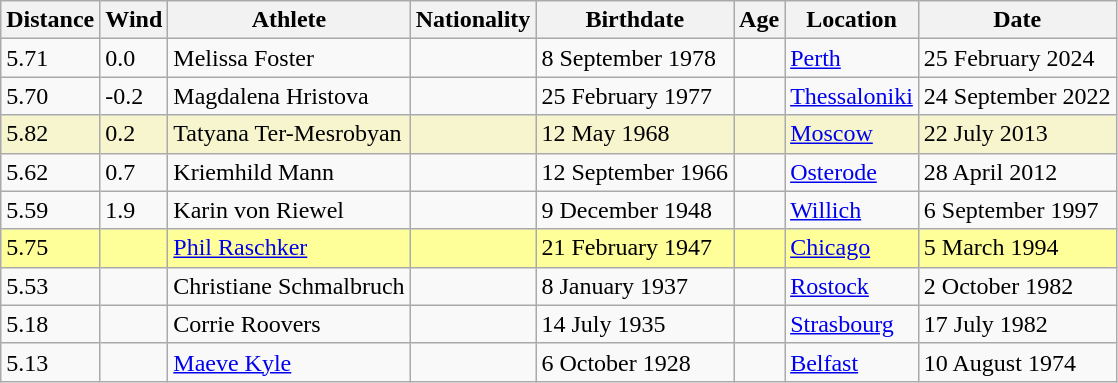<table class="wikitable">
<tr>
<th>Distance</th>
<th>Wind</th>
<th>Athlete</th>
<th>Nationality</th>
<th>Birthdate</th>
<th>Age</th>
<th>Location</th>
<th>Date</th>
</tr>
<tr>
<td>5.71</td>
<td>0.0</td>
<td>Melissa Foster</td>
<td></td>
<td>8 September 1978</td>
<td></td>
<td><a href='#'>Perth</a></td>
<td>25 February 2024</td>
</tr>
<tr>
<td>5.70</td>
<td>-0.2</td>
<td>Magdalena Hristova</td>
<td></td>
<td>25 February 1977</td>
<td></td>
<td><a href='#'>Thessaloniki</a></td>
<td>24 September 2022</td>
</tr>
<tr style="background:#f6f5ce;">
<td>5.82</td>
<td>0.2</td>
<td>Tatyana Ter-Mesrobyan</td>
<td></td>
<td>12 May 1968</td>
<td></td>
<td><a href='#'>Moscow</a></td>
<td>22 July 2013</td>
</tr>
<tr>
<td>5.62</td>
<td>0.7</td>
<td>Kriemhild Mann</td>
<td></td>
<td>12 September 1966</td>
<td></td>
<td><a href='#'>Osterode</a></td>
<td>28 April 2012</td>
</tr>
<tr>
<td>5.59</td>
<td>1.9</td>
<td>Karin von Riewel</td>
<td></td>
<td>9 December 1948</td>
<td></td>
<td><a href='#'>Willich</a></td>
<td>6 September 1997</td>
</tr>
<tr style="background:#ff9;">
<td>5.75 </td>
<td></td>
<td><a href='#'>Phil Raschker</a></td>
<td></td>
<td>21 February 1947</td>
<td></td>
<td><a href='#'>Chicago</a></td>
<td>5 March 1994</td>
</tr>
<tr>
<td>5.53</td>
<td></td>
<td>Christiane Schmalbruch</td>
<td></td>
<td>8 January 1937</td>
<td></td>
<td><a href='#'>Rostock</a></td>
<td>2 October 1982</td>
</tr>
<tr>
<td>5.18</td>
<td></td>
<td>Corrie Roovers</td>
<td></td>
<td>14 July 1935</td>
<td></td>
<td><a href='#'>Strasbourg</a></td>
<td>17 July 1982</td>
</tr>
<tr>
<td>5.13</td>
<td></td>
<td><a href='#'>Maeve Kyle</a></td>
<td></td>
<td>6 October 1928</td>
<td></td>
<td><a href='#'>Belfast</a></td>
<td>10 August 1974</td>
</tr>
</table>
